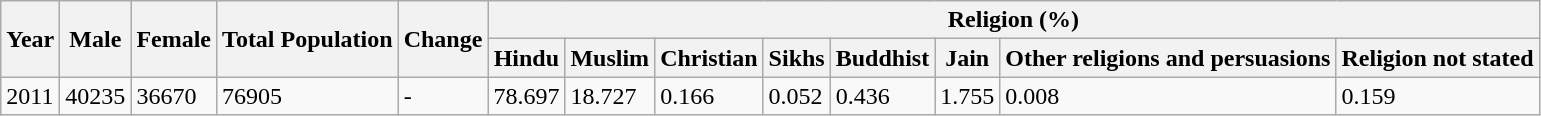<table class="wikitable">
<tr>
<th rowspan="2">Year</th>
<th rowspan="2">Male</th>
<th rowspan="2">Female</th>
<th rowspan="2">Total Population</th>
<th rowspan="2">Change</th>
<th colspan="8">Religion (%)</th>
</tr>
<tr>
<th>Hindu</th>
<th>Muslim</th>
<th>Christian</th>
<th>Sikhs</th>
<th>Buddhist</th>
<th>Jain</th>
<th>Other religions and persuasions</th>
<th>Religion not stated</th>
</tr>
<tr>
<td>2011</td>
<td>40235</td>
<td>36670</td>
<td>76905</td>
<td>-</td>
<td>78.697</td>
<td>18.727</td>
<td>0.166</td>
<td>0.052</td>
<td>0.436</td>
<td>1.755</td>
<td>0.008</td>
<td>0.159</td>
</tr>
</table>
